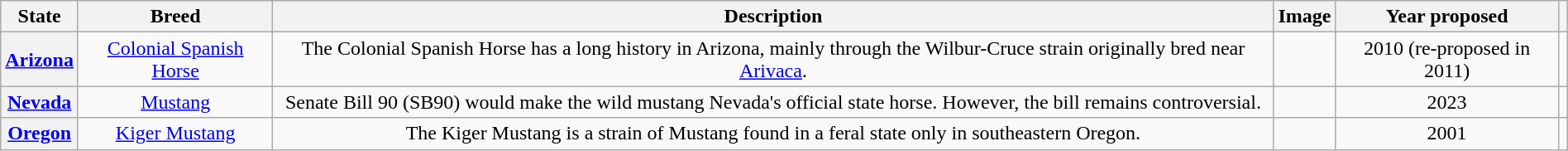<table class="wikitable sortable plainrowheaders"  style="text-align:center; width:100%;">
<tr ">
<th scope="col">State</th>
<th scope="col">Breed</th>
<th scope="col"  class="unsortable">Description</th>
<th scope="col"  class="unsortable">Image</th>
<th scope="col">Year proposed</th>
<th scope="col" class="unsortable"></th>
</tr>
<tr>
<th scope="row"><a href='#'>Arizona</a></th>
<td><a href='#'>Colonial Spanish Horse</a></td>
<td>The Colonial Spanish Horse has a long history in Arizona, mainly through the Wilbur-Cruce strain originally bred near <a href='#'>Arivaca</a>.</td>
<td></td>
<td>2010 (re-proposed in 2011)</td>
<td><br></td>
</tr>
<tr>
<th scope="row"><a href='#'>Nevada</a></th>
<td><a href='#'>Mustang</a></td>
<td>Senate Bill 90 (SB90) would make the wild mustang Nevada's official state horse. However, the bill remains controversial.</td>
<td></td>
<td>2023</td>
<td></td>
</tr>
<tr>
<th scope="row"><a href='#'>Oregon</a></th>
<td><a href='#'>Kiger Mustang</a></td>
<td>The Kiger Mustang is a strain of Mustang found in a feral state only in southeastern Oregon.</td>
<td></td>
<td>2001</td>
<td></td>
</tr>
</table>
